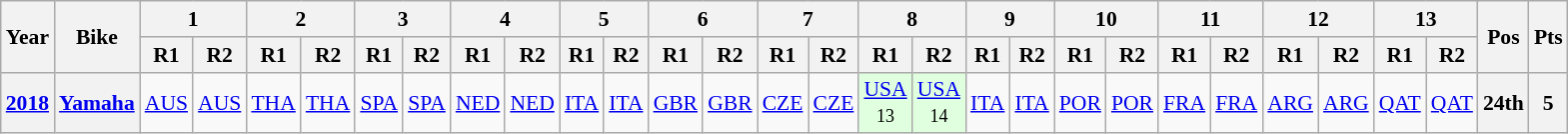<table class="wikitable" style="text-align:center; font-size:90%">
<tr>
<th valign="middle" rowspan=2>Year</th>
<th valign="middle" rowspan=2>Bike</th>
<th colspan=2>1</th>
<th colspan=2>2</th>
<th colspan=2>3</th>
<th colspan=2>4</th>
<th colspan=2>5</th>
<th colspan=2>6</th>
<th colspan=2>7</th>
<th colspan=2>8</th>
<th colspan=2>9</th>
<th colspan=2>10</th>
<th colspan=2>11</th>
<th colspan=2>12</th>
<th colspan=2>13</th>
<th rowspan=2>Pos</th>
<th rowspan=2>Pts</th>
</tr>
<tr>
<th>R1</th>
<th>R2</th>
<th>R1</th>
<th>R2</th>
<th>R1</th>
<th>R2</th>
<th>R1</th>
<th>R2</th>
<th>R1</th>
<th>R2</th>
<th>R1</th>
<th>R2</th>
<th>R1</th>
<th>R2</th>
<th>R1</th>
<th>R2</th>
<th>R1</th>
<th>R2</th>
<th>R1</th>
<th>R2</th>
<th>R1</th>
<th>R2</th>
<th>R1</th>
<th>R2</th>
<th>R1</th>
<th>R2</th>
</tr>
<tr>
<th><a href='#'>2018</a></th>
<th><a href='#'>Yamaha</a></th>
<td><a href='#'>AUS</a></td>
<td><a href='#'>AUS</a></td>
<td><a href='#'>THA</a></td>
<td><a href='#'>THA</a></td>
<td><a href='#'>SPA</a></td>
<td><a href='#'>SPA</a></td>
<td><a href='#'>NED</a></td>
<td><a href='#'>NED</a></td>
<td><a href='#'>ITA</a></td>
<td><a href='#'>ITA</a></td>
<td><a href='#'>GBR</a></td>
<td><a href='#'>GBR</a></td>
<td><a href='#'>CZE</a></td>
<td><a href='#'>CZE</a></td>
<td style="background:#dfffdf;"><a href='#'>USA</a><br><small>13</small></td>
<td style="background:#dfffdf;"><a href='#'>USA</a><br><small>14</small></td>
<td><a href='#'>ITA</a></td>
<td><a href='#'>ITA</a></td>
<td><a href='#'>POR</a></td>
<td><a href='#'>POR</a></td>
<td><a href='#'>FRA</a></td>
<td><a href='#'>FRA</a></td>
<td><a href='#'>ARG</a></td>
<td><a href='#'>ARG</a></td>
<td><a href='#'>QAT</a></td>
<td><a href='#'>QAT</a></td>
<th>24th</th>
<th>5</th>
</tr>
</table>
